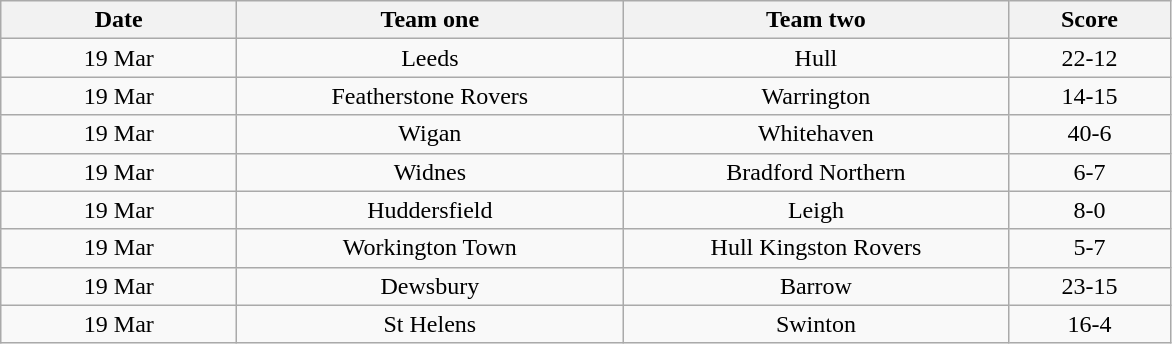<table class="wikitable" style="text-align: center">
<tr>
<th width=150>Date</th>
<th width=250>Team one</th>
<th width=250>Team two</th>
<th width=100>Score</th>
</tr>
<tr>
<td>19 Mar</td>
<td>Leeds</td>
<td>Hull</td>
<td>22-12</td>
</tr>
<tr>
<td>19 Mar</td>
<td>Featherstone Rovers</td>
<td>Warrington</td>
<td>14-15</td>
</tr>
<tr>
<td>19 Mar</td>
<td>Wigan</td>
<td>Whitehaven</td>
<td>40-6</td>
</tr>
<tr>
<td>19 Mar</td>
<td>Widnes</td>
<td>Bradford Northern</td>
<td>6-7</td>
</tr>
<tr>
<td>19 Mar</td>
<td>Huddersfield</td>
<td>Leigh</td>
<td>8-0</td>
</tr>
<tr>
<td>19 Mar</td>
<td>Workington Town</td>
<td>Hull Kingston Rovers</td>
<td>5-7</td>
</tr>
<tr>
<td>19 Mar</td>
<td>Dewsbury</td>
<td>Barrow</td>
<td>23-15</td>
</tr>
<tr>
<td>19 Mar</td>
<td>St Helens</td>
<td>Swinton</td>
<td>16-4</td>
</tr>
</table>
